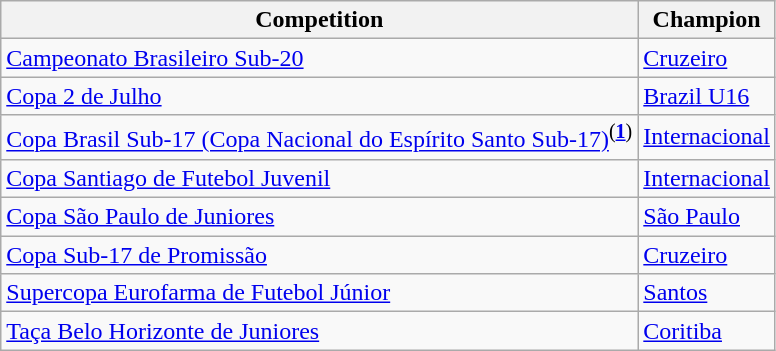<table class="wikitable">
<tr>
<th>Competition</th>
<th>Champion</th>
</tr>
<tr>
<td><a href='#'>Campeonato Brasileiro Sub-20</a></td>
<td><a href='#'>Cruzeiro</a></td>
</tr>
<tr>
<td><a href='#'>Copa 2 de Julho</a></td>
<td><a href='#'>Brazil U16</a></td>
</tr>
<tr>
<td><a href='#'>Copa Brasil Sub-17 (Copa Nacional do Espírito Santo Sub-17)</a><sup>(<strong><a href='#'>1</a></strong>)</sup></td>
<td><a href='#'>Internacional</a></td>
</tr>
<tr>
<td><a href='#'>Copa Santiago de Futebol Juvenil</a></td>
<td><a href='#'>Internacional</a></td>
</tr>
<tr>
<td><a href='#'>Copa São Paulo de Juniores</a></td>
<td><a href='#'>São Paulo</a></td>
</tr>
<tr>
<td><a href='#'>Copa Sub-17 de Promissão</a></td>
<td><a href='#'>Cruzeiro</a></td>
</tr>
<tr>
<td><a href='#'>Supercopa Eurofarma de Futebol Júnior</a></td>
<td><a href='#'>Santos</a></td>
</tr>
<tr>
<td><a href='#'>Taça Belo Horizonte de Juniores</a></td>
<td><a href='#'>Coritiba</a></td>
</tr>
</table>
